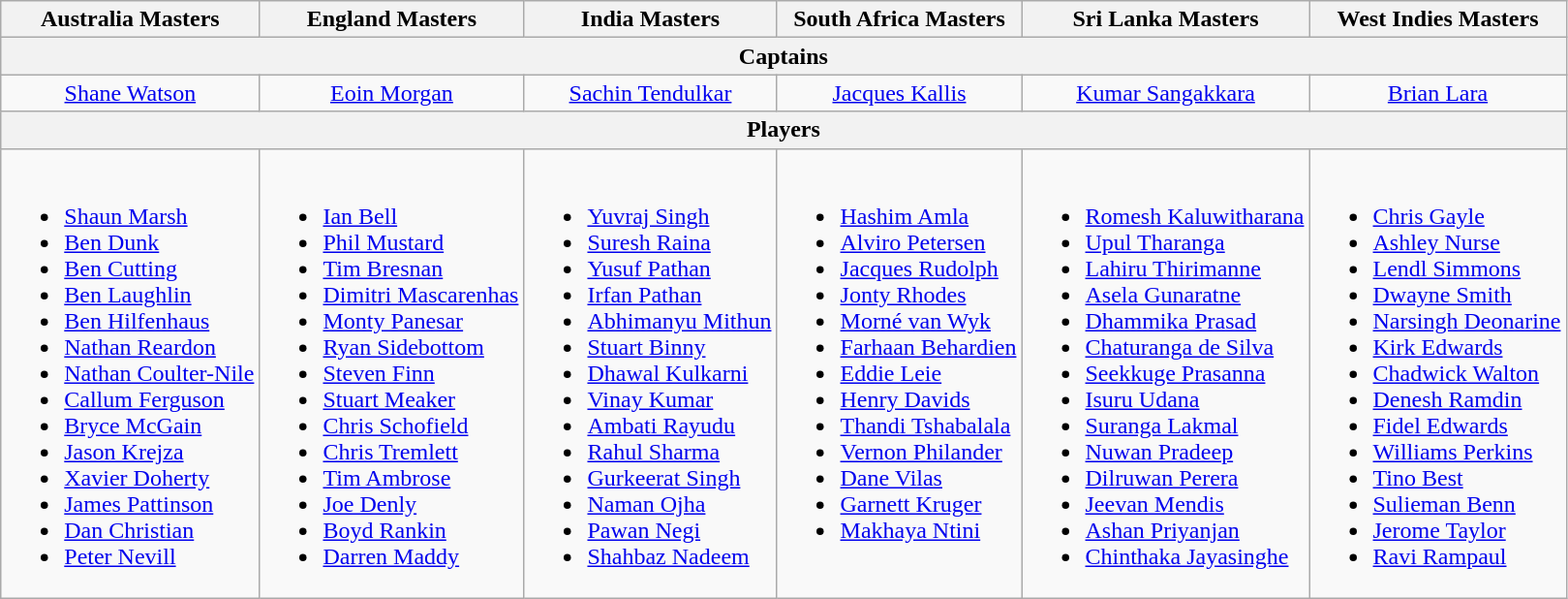<table class="wikitable">
<tr>
<th>Australia Masters </th>
<th>England Masters</th>
<th>India Masters </th>
<th>South Africa Masters </th>
<th>Sri Lanka Masters </th>
<th>West Indies Masters </th>
</tr>
<tr>
<th colspan=6>Captains</th>
</tr>
<tr>
<td style="text-align: center"><a href='#'>Shane Watson</a></td>
<td style="text-align: center"><a href='#'>Eoin Morgan</a></td>
<td style="text-align: center"><a href='#'>Sachin Tendulkar</a></td>
<td style="text-align: center"><a href='#'>Jacques Kallis</a></td>
<td style="text-align: center"><a href='#'>Kumar Sangakkara</a></td>
<td style="text-align: center"><a href='#'>Brian Lara</a></td>
</tr>
<tr>
<th colspan="6">Players</th>
</tr>
<tr>
<td valign=top><br><ul><li><a href='#'>Shaun Marsh</a></li><li><a href='#'>Ben Dunk</a></li><li><a href='#'>Ben Cutting</a></li><li><a href='#'>Ben Laughlin</a></li><li><a href='#'>Ben Hilfenhaus</a></li><li><a href='#'>Nathan Reardon</a></li><li><a href='#'>Nathan Coulter-Nile</a></li><li><a href='#'>Callum Ferguson</a></li><li><a href='#'>Bryce McGain</a></li><li><a href='#'>Jason Krejza</a></li><li><a href='#'>Xavier Doherty</a></li><li><a href='#'>James Pattinson</a></li><li><a href='#'>Dan Christian</a></li><li><a href='#'>Peter Nevill</a></li></ul></td>
<td valign=top><br><ul><li><a href='#'>Ian Bell</a></li><li><a href='#'>Phil Mustard</a></li><li><a href='#'>Tim Bresnan</a></li><li><a href='#'>Dimitri Mascarenhas</a></li><li><a href='#'>Monty Panesar</a></li><li><a href='#'>Ryan Sidebottom</a></li><li><a href='#'>Steven Finn</a></li><li><a href='#'>Stuart Meaker</a></li><li><a href='#'>Chris Schofield</a></li><li><a href='#'>Chris Tremlett</a></li><li><a href='#'>Tim Ambrose</a></li><li><a href='#'>Joe Denly</a></li><li><a href='#'>Boyd Rankin</a></li><li><a href='#'>Darren Maddy</a></li></ul></td>
<td valign=top><br><ul><li><a href='#'>Yuvraj Singh</a></li><li><a href='#'>Suresh Raina</a></li><li><a href='#'>Yusuf Pathan</a></li><li><a href='#'>Irfan Pathan</a></li><li><a href='#'>Abhimanyu Mithun</a></li><li><a href='#'>Stuart Binny</a></li><li><a href='#'>Dhawal Kulkarni</a></li><li><a href='#'>Vinay Kumar</a></li><li><a href='#'>Ambati Rayudu</a></li><li><a href='#'>Rahul Sharma</a></li><li><a href='#'>Gurkeerat Singh</a></li><li><a href='#'>Naman Ojha</a></li><li><a href='#'>Pawan Negi</a></li><li><a href='#'>Shahbaz Nadeem</a></li></ul></td>
<td valign=top><br><ul><li><a href='#'>Hashim Amla</a></li><li><a href='#'>Alviro Petersen</a></li><li><a href='#'>Jacques Rudolph</a></li><li><a href='#'>Jonty Rhodes</a></li><li><a href='#'>Morné van Wyk</a></li><li><a href='#'>Farhaan Behardien</a></li><li><a href='#'>Eddie Leie</a></li><li><a href='#'>Henry Davids</a></li><li><a href='#'>Thandi Tshabalala</a></li><li><a href='#'>Vernon Philander</a></li><li><a href='#'>Dane Vilas</a></li><li><a href='#'>Garnett Kruger</a></li><li><a href='#'>Makhaya Ntini</a></li></ul></td>
<td valign=top><br><ul><li><a href='#'>Romesh Kaluwitharana</a></li><li><a href='#'>Upul Tharanga</a></li><li><a href='#'>Lahiru Thirimanne</a></li><li><a href='#'>Asela Gunaratne</a></li><li><a href='#'>Dhammika Prasad</a></li><li><a href='#'>Chaturanga de Silva</a></li><li><a href='#'>Seekkuge Prasanna</a></li><li><a href='#'>Isuru Udana</a></li><li><a href='#'>Suranga Lakmal</a></li><li><a href='#'>Nuwan Pradeep</a></li><li><a href='#'>Dilruwan Perera</a></li><li><a href='#'>Jeevan Mendis</a></li><li><a href='#'>Ashan Priyanjan</a></li><li><a href='#'>Chinthaka Jayasinghe</a></li></ul></td>
<td valign=top><br><ul><li><a href='#'>Chris Gayle</a></li><li><a href='#'>Ashley Nurse</a></li><li><a href='#'>Lendl Simmons</a></li><li><a href='#'>Dwayne Smith</a></li><li><a href='#'>Narsingh Deonarine</a></li><li><a href='#'>Kirk Edwards</a></li><li><a href='#'>Chadwick Walton</a></li><li><a href='#'>Denesh Ramdin</a></li><li><a href='#'>Fidel Edwards</a></li><li><a href='#'>Williams Perkins</a></li><li><a href='#'>Tino Best</a></li><li><a href='#'>Sulieman Benn</a></li><li><a href='#'>Jerome Taylor</a></li><li><a href='#'>Ravi Rampaul</a></li></ul></td>
</tr>
</table>
